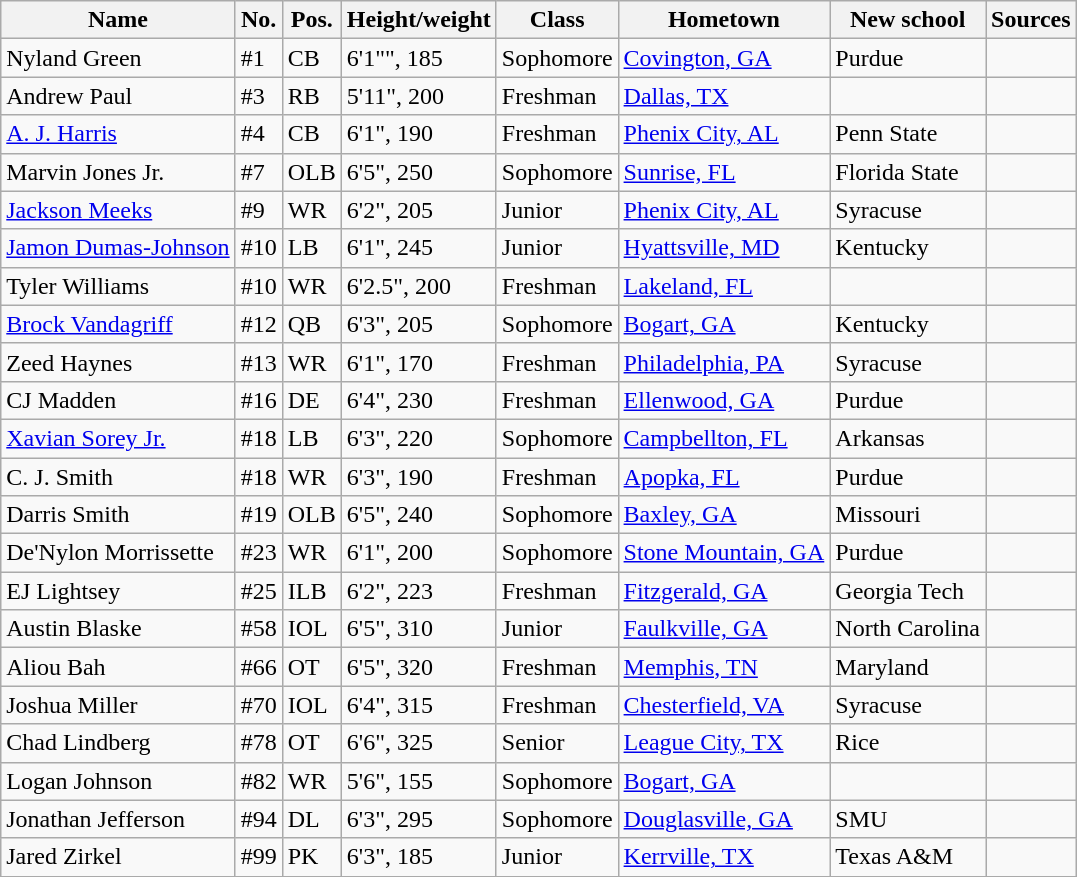<table class="wikitable sortable mw-collapsible mw-collapsed">
<tr>
<th>Name</th>
<th>No.</th>
<th>Pos.</th>
<th>Height/weight</th>
<th>Class</th>
<th>Hometown</th>
<th>New school</th>
<th>Sources</th>
</tr>
<tr>
<td>Nyland Green</td>
<td>#1</td>
<td>CB</td>
<td>6'1"", 185</td>
<td> Sophomore</td>
<td><a href='#'>Covington, GA</a></td>
<td>Purdue</td>
<td><br></td>
</tr>
<tr>
<td>Andrew Paul</td>
<td>#3</td>
<td>RB</td>
<td>5'11", 200</td>
<td> Freshman</td>
<td><a href='#'>Dallas, TX</a></td>
<td></td>
<td></td>
</tr>
<tr>
<td><a href='#'>A. J. Harris</a></td>
<td>#4</td>
<td>CB</td>
<td>6'1", 190</td>
<td>Freshman</td>
<td><a href='#'>Phenix City, AL</a></td>
<td>Penn State</td>
<td><br></td>
</tr>
<tr>
<td>Marvin Jones Jr.</td>
<td>#7</td>
<td>OLB</td>
<td>6'5", 250</td>
<td>Sophomore</td>
<td><a href='#'>Sunrise, FL</a></td>
<td>Florida State</td>
<td><br></td>
</tr>
<tr>
<td><a href='#'>Jackson Meeks</a></td>
<td>#9</td>
<td>WR</td>
<td>6'2", 205</td>
<td>Junior</td>
<td><a href='#'>Phenix City, AL</a></td>
<td>Syracuse</td>
<td><br></td>
</tr>
<tr>
<td><a href='#'>Jamon Dumas-Johnson</a></td>
<td>#10</td>
<td>LB</td>
<td>6'1", 245</td>
<td>Junior</td>
<td><a href='#'>Hyattsville, MD</a></td>
<td>Kentucky</td>
<td><br></td>
</tr>
<tr>
<td>Tyler Williams</td>
<td>#10</td>
<td>WR</td>
<td>6'2.5", 200</td>
<td>Freshman</td>
<td><a href='#'>Lakeland, FL</a></td>
<td></td>
<td></td>
</tr>
<tr>
<td><a href='#'>Brock Vandagriff</a></td>
<td>#12</td>
<td>QB</td>
<td>6'3", 205</td>
<td> Sophomore</td>
<td><a href='#'>Bogart, GA</a></td>
<td>Kentucky</td>
<td><br></td>
</tr>
<tr>
<td>Zeed Haynes</td>
<td>#13</td>
<td>WR</td>
<td>6'1", 170</td>
<td>Freshman</td>
<td><a href='#'>Philadelphia, PA</a></td>
<td>Syracuse</td>
<td><br></td>
</tr>
<tr>
<td>CJ Madden</td>
<td>#16</td>
<td>DE</td>
<td>6'4", 230</td>
<td> Freshman</td>
<td><a href='#'>Ellenwood, GA</a></td>
<td>Purdue</td>
<td><br></td>
</tr>
<tr>
<td><a href='#'>Xavian Sorey Jr.</a></td>
<td>#18</td>
<td>LB</td>
<td>6'3", 220</td>
<td> Sophomore</td>
<td><a href='#'>Campbellton, FL</a></td>
<td>Arkansas</td>
<td><br></td>
</tr>
<tr>
<td>C. J. Smith</td>
<td>#18</td>
<td>WR</td>
<td>6'3", 190</td>
<td> Freshman</td>
<td><a href='#'>Apopka, FL</a></td>
<td>Purdue</td>
<td><br></td>
</tr>
<tr>
<td>Darris Smith</td>
<td>#19</td>
<td>OLB</td>
<td>6'5", 240</td>
<td>Sophomore</td>
<td><a href='#'>Baxley, GA</a></td>
<td>Missouri</td>
<td><br></td>
</tr>
<tr>
<td>De'Nylon Morrissette</td>
<td>#23</td>
<td>WR</td>
<td>6'1", 200</td>
<td>Sophomore</td>
<td><a href='#'>Stone Mountain, GA</a></td>
<td>Purdue</td>
<td></td>
</tr>
<tr>
<td>EJ Lightsey</td>
<td>#25</td>
<td>ILB</td>
<td>6'2", 223</td>
<td> Freshman</td>
<td><a href='#'>Fitzgerald, GA</a></td>
<td>Georgia Tech</td>
<td><br></td>
</tr>
<tr>
<td>Austin Blaske</td>
<td>#58</td>
<td>IOL</td>
<td>6'5", 310</td>
<td> Junior</td>
<td><a href='#'>Faulkville, GA</a></td>
<td>North Carolina</td>
<td><br></td>
</tr>
<tr>
<td>Aliou Bah</td>
<td>#66</td>
<td>OT</td>
<td>6'5", 320</td>
<td> Freshman</td>
<td><a href='#'>Memphis, TN</a></td>
<td>Maryland</td>
<td><br></td>
</tr>
<tr>
<td>Joshua Miller</td>
<td>#70</td>
<td>IOL</td>
<td>6'4", 315</td>
<td>Freshman</td>
<td><a href='#'>Chesterfield, VA</a></td>
<td>Syracuse</td>
<td><br></td>
</tr>
<tr>
<td>Chad Lindberg</td>
<td>#78</td>
<td>OT</td>
<td>6'6", 325</td>
<td>Senior</td>
<td><a href='#'>League City, TX</a></td>
<td>Rice</td>
<td></td>
</tr>
<tr>
<td>Logan Johnson</td>
<td>#82</td>
<td>WR</td>
<td>5'6", 155</td>
<td> Sophomore</td>
<td><a href='#'>Bogart, GA</a></td>
<td></td>
<td><br></td>
</tr>
<tr>
<td>Jonathan Jefferson</td>
<td>#94</td>
<td>DL</td>
<td>6'3", 295</td>
<td> Sophomore</td>
<td><a href='#'>Douglasville, GA</a></td>
<td>SMU</td>
<td><br></td>
</tr>
<tr>
<td>Jared Zirkel</td>
<td>#99</td>
<td>PK</td>
<td>6'3", 185</td>
<td> Junior</td>
<td><a href='#'>Kerrville, TX</a></td>
<td>Texas A&M</td>
<td><br></td>
</tr>
<tr>
</tr>
</table>
